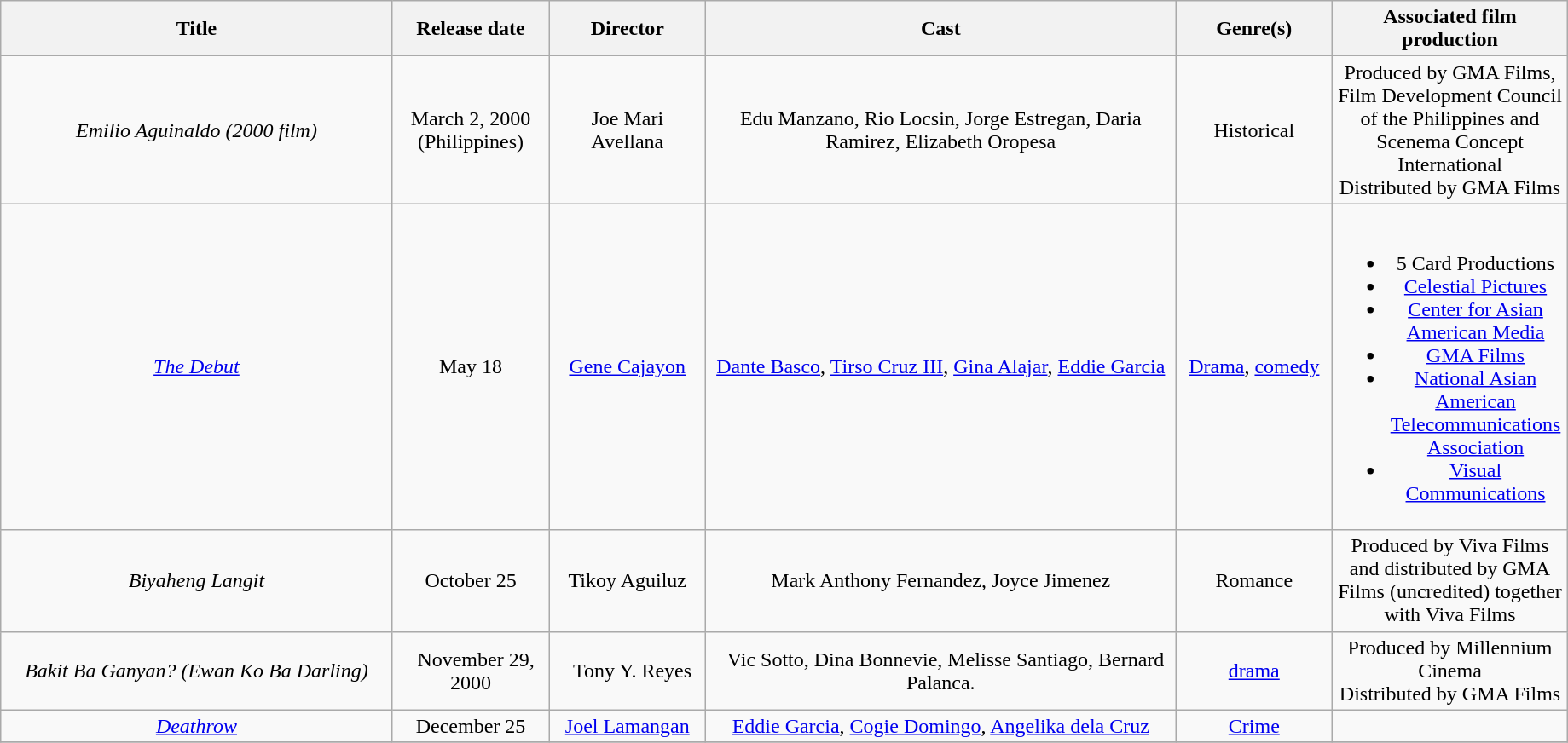<table class="wikitable" "toccolours sortable" style="width:97%; text-align:center">
<tr>
<th style="width:25%;">Title</th>
<th style="width:10%;">Release date</th>
<th style="width:10%;">Director</th>
<th style="width:30%;">Cast</th>
<th style="width:10%;">Genre(s)</th>
<th style="width:15%;">Associated film production</th>
</tr>
<tr>
<td><em>Emilio Aguinaldo (2000 film)</em></td>
<td>March 2, 2000 (Philippines)</td>
<td>Joe Mari Avellana</td>
<td>Edu Manzano, Rio Locsin, Jorge Estregan, Daria Ramirez, Elizabeth Oropesa</td>
<td>Historical</td>
<td>Produced by GMA Films, Film Development Council of the Philippines and Scenema Concept International<br>Distributed by GMA Films  </td>
</tr>
<tr>
<td><em><a href='#'>The Debut</a></em></td>
<td>May 18</td>
<td><a href='#'>Gene Cajayon</a></td>
<td><a href='#'>Dante Basco</a>, <a href='#'>Tirso Cruz III</a>, <a href='#'>Gina Alajar</a>, <a href='#'>Eddie Garcia</a></td>
<td><a href='#'>Drama</a>, <a href='#'>comedy</a></td>
<td><br><ul><li>5 Card Productions</li><li><a href='#'>Celestial Pictures</a></li><li><a href='#'>Center for Asian American Media</a></li><li><a href='#'>GMA Films</a></li><li><a href='#'>National Asian American Telecommunications Association</a></li><li><a href='#'>Visual Communications</a></li></ul></td>
</tr>
<tr>
<td><em>Biyaheng Langit</em></td>
<td>October 25</td>
<td>Tikoy Aguiluz</td>
<td>Mark Anthony Fernandez, Joyce Jimenez</td>
<td>Romance</td>
<td>Produced by Viva Films and distributed by GMA Films (uncredited) together with Viva  Films </td>
</tr>
<tr>
<td><em>Bakit Ba Ganyan? (Ewan Ko Ba Darling)</em></td>
<td>  November 29, 2000</td>
<td>  Tony Y. Reyes</td>
<td>  Vic Sotto, Dina Bonnevie, Melisse Santiago, Bernard Palanca.</td>
<td><a href='#'>drama</a></td>
<td>Produced by Millennium Cinema<br>Distributed by GMA Films </td>
</tr>
<tr>
<td><em><a href='#'>Deathrow</a></em></td>
<td>December 25</td>
<td><a href='#'>Joel Lamangan</a></td>
<td><a href='#'>Eddie Garcia</a>, <a href='#'>Cogie Domingo</a>, <a href='#'>Angelika dela Cruz</a></td>
<td><a href='#'>Crime</a></td>
<td></td>
</tr>
<tr>
</tr>
</table>
